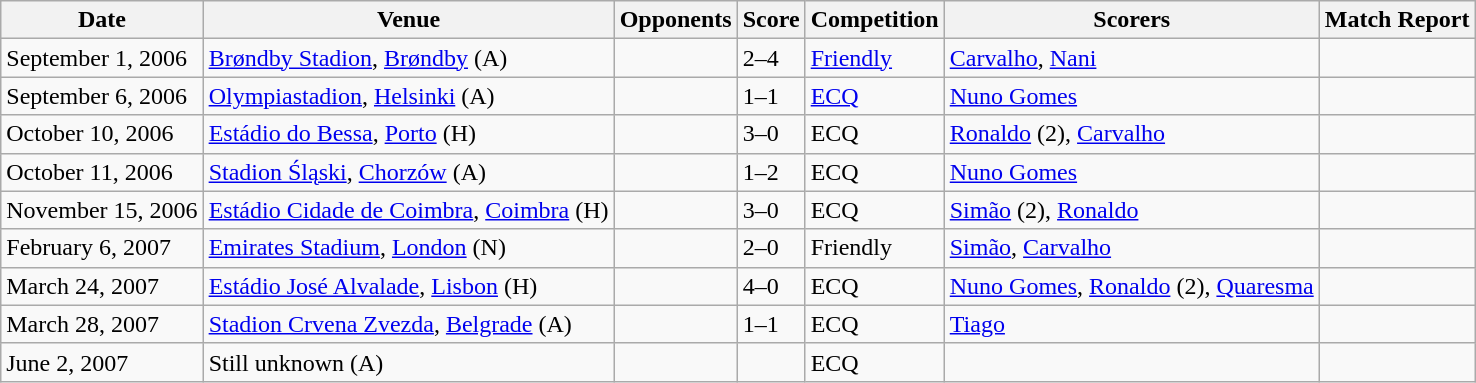<table class="wikitable">
<tr>
<th>Date</th>
<th>Venue</th>
<th>Opponents</th>
<th>Score</th>
<th>Competition</th>
<th>Scorers</th>
<th>Match Report</th>
</tr>
<tr>
<td>September 1, 2006</td>
<td><a href='#'>Brøndby Stadion</a>, <a href='#'>Brøndby</a> (A)</td>
<td></td>
<td>2–4</td>
<td><a href='#'>Friendly</a></td>
<td><a href='#'>Carvalho</a>, <a href='#'>Nani</a></td>
<td></td>
</tr>
<tr>
<td>September 6, 2006</td>
<td><a href='#'>Olympiastadion</a>, <a href='#'>Helsinki</a> (A)</td>
<td></td>
<td>1–1</td>
<td><a href='#'>ECQ</a></td>
<td><a href='#'>Nuno Gomes</a></td>
<td></td>
</tr>
<tr>
<td>October 10, 2006</td>
<td><a href='#'>Estádio do Bessa</a>, <a href='#'>Porto</a> (H)</td>
<td></td>
<td>3–0</td>
<td>ECQ</td>
<td><a href='#'>Ronaldo</a> (2), <a href='#'>Carvalho</a></td>
<td></td>
</tr>
<tr>
<td>October 11, 2006</td>
<td><a href='#'>Stadion Śląski</a>, <a href='#'>Chorzów</a> (A)</td>
<td></td>
<td>1–2</td>
<td>ECQ</td>
<td><a href='#'>Nuno Gomes</a></td>
<td></td>
</tr>
<tr>
<td>November 15, 2006</td>
<td><a href='#'>Estádio Cidade de Coimbra</a>, <a href='#'>Coimbra</a> (H)</td>
<td></td>
<td>3–0</td>
<td>ECQ</td>
<td><a href='#'>Simão</a> (2), <a href='#'>Ronaldo</a></td>
<td></td>
</tr>
<tr>
<td>February 6, 2007</td>
<td><a href='#'>Emirates Stadium</a>, <a href='#'>London</a> (N)</td>
<td></td>
<td>2–0</td>
<td>Friendly</td>
<td><a href='#'>Simão</a>, <a href='#'>Carvalho</a></td>
<td></td>
</tr>
<tr>
<td>March 24, 2007</td>
<td><a href='#'>Estádio José Alvalade</a>, <a href='#'>Lisbon</a> (H)</td>
<td></td>
<td>4–0</td>
<td>ECQ</td>
<td><a href='#'>Nuno Gomes</a>, <a href='#'>Ronaldo</a> (2), <a href='#'>Quaresma</a></td>
<td></td>
</tr>
<tr>
<td>March 28, 2007</td>
<td><a href='#'>Stadion Crvena Zvezda</a>, <a href='#'>Belgrade</a> (A)</td>
<td></td>
<td>1–1</td>
<td>ECQ</td>
<td><a href='#'>Tiago</a></td>
<td></td>
</tr>
<tr>
<td>June 2, 2007</td>
<td>Still unknown (A)</td>
<td></td>
<td></td>
<td>ECQ</td>
<td></td>
<td></td>
</tr>
</table>
